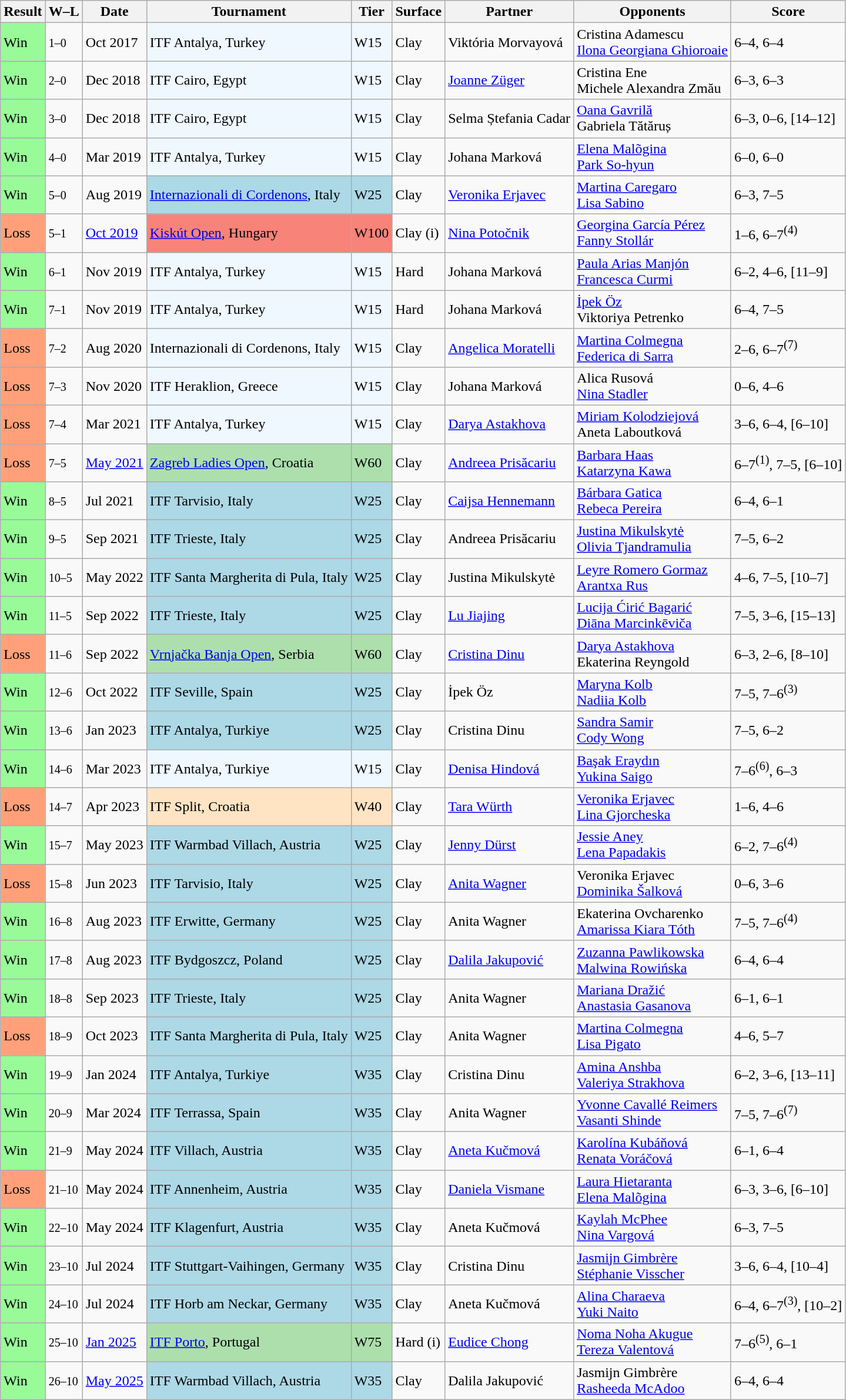<table class="sortable wikitable">
<tr>
<th>Result</th>
<th class="unsortable">W–L</th>
<th>Date</th>
<th>Tournament</th>
<th>Tier</th>
<th>Surface</th>
<th>Partner</th>
<th>Opponents</th>
<th class="unsortable">Score</th>
</tr>
<tr>
<td style="background:#98fb98;">Win</td>
<td><small>1–0</small></td>
<td>Oct 2017</td>
<td style="background:#f0f8ff;">ITF Antalya, Turkey</td>
<td style="background:#f0f8ff;">W15</td>
<td>Clay</td>
<td> Viktória Morvayová</td>
<td> Cristina Adamescu <br>  <a href='#'>Ilona Georgiana Ghioroaie</a></td>
<td>6–4, 6–4</td>
</tr>
<tr>
<td style="background:#98fb98;">Win</td>
<td><small>2–0</small></td>
<td>Dec 2018</td>
<td style="background:#f0f8ff;">ITF Cairo, Egypt</td>
<td style="background:#f0f8ff;">W15</td>
<td>Clay</td>
<td> <a href='#'>Joanne Züger</a></td>
<td> Cristina Ene <br>  Michele Alexandra Zmău</td>
<td>6–3, 6–3</td>
</tr>
<tr>
<td style="background:#98fb98;">Win</td>
<td><small>3–0</small></td>
<td>Dec 2018</td>
<td style="background:#f0f8ff;">ITF Cairo, Egypt</td>
<td style="background:#f0f8ff;">W15</td>
<td>Clay</td>
<td> Selma Ștefania Cadar</td>
<td> <a href='#'>Oana Gavrilă</a> <br>  Gabriela Tătăruș</td>
<td>6–3, 0–6, [14–12]</td>
</tr>
<tr>
<td style="background:#98fb98;">Win</td>
<td><small>4–0</small></td>
<td>Mar 2019</td>
<td style="background:#f0f8ff;">ITF Antalya, Turkey</td>
<td style="background:#f0f8ff;">W15</td>
<td>Clay</td>
<td> Johana Marková</td>
<td> <a href='#'>Elena Malõgina</a> <br>  <a href='#'>Park So-hyun</a></td>
<td>6–0, 6–0</td>
</tr>
<tr>
<td style="background:#98fb98;">Win</td>
<td><small>5–0</small></td>
<td>Aug 2019</td>
<td style="background:lightblue;"><a href='#'>Internazionali di Cordenons</a>, Italy</td>
<td style="background:lightblue;">W25</td>
<td>Clay</td>
<td> <a href='#'>Veronika Erjavec</a></td>
<td> <a href='#'>Martina Caregaro</a> <br>  <a href='#'>Lisa Sabino</a></td>
<td>6–3, 7–5</td>
</tr>
<tr>
<td style="background:#ffa07a;">Loss</td>
<td><small>5–1</small></td>
<td><a href='#'>Oct 2019</a></td>
<td style="background:#f88379;"><a href='#'>Kiskút Open</a>, Hungary</td>
<td style="background:#f88379;">W100</td>
<td>Clay (i)</td>
<td> <a href='#'>Nina Potočnik</a></td>
<td> <a href='#'>Georgina García Pérez</a> <br>  <a href='#'>Fanny Stollár</a></td>
<td>1–6, 6–7<sup>(4)</sup></td>
</tr>
<tr>
<td style="background:#98fb98;">Win</td>
<td><small>6–1</small></td>
<td>Nov 2019</td>
<td style="background:#f0f8ff;">ITF Antalya, Turkey</td>
<td style="background:#f0f8ff;">W15</td>
<td>Hard</td>
<td> Johana Marková</td>
<td> <a href='#'>Paula Arias Manjón</a> <br>  <a href='#'>Francesca Curmi</a></td>
<td>6–2, 4–6, [11–9]</td>
</tr>
<tr>
<td style="background:#98fb98;">Win</td>
<td><small>7–1</small></td>
<td>Nov 2019</td>
<td style="background:#f0f8ff;">ITF Antalya, Turkey</td>
<td style="background:#f0f8ff;">W15</td>
<td>Hard</td>
<td> Johana Marková</td>
<td> <a href='#'>İpek Öz</a> <br>  Viktoriya Petrenko</td>
<td>6–4, 7–5</td>
</tr>
<tr>
<td style="background:#ffa07a;">Loss</td>
<td><small>7–2</small></td>
<td>Aug 2020</td>
<td style="background:#f0f8ff;">Internazionali di Cordenons, Italy</td>
<td style="background:#f0f8ff;">W15</td>
<td>Clay</td>
<td> <a href='#'>Angelica Moratelli</a></td>
<td> <a href='#'>Martina Colmegna</a> <br>  <a href='#'>Federica di Sarra</a></td>
<td>2–6, 6–7<sup>(7)</sup></td>
</tr>
<tr>
<td style="background:#ffa07a;">Loss</td>
<td><small>7–3</small></td>
<td>Nov 2020</td>
<td style="background:#f0f8ff;">ITF Heraklion, Greece</td>
<td style="background:#f0f8ff;">W15</td>
<td>Clay</td>
<td> Johana Marková</td>
<td> Alica Rusová <br>  <a href='#'>Nina Stadler</a></td>
<td>0–6, 4–6</td>
</tr>
<tr>
<td style="background:#ffa07a;">Loss</td>
<td><small>7–4</small></td>
<td>Mar 2021</td>
<td style="background:#f0f8ff;">ITF Antalya, Turkey</td>
<td style="background:#f0f8ff;">W15</td>
<td>Clay</td>
<td> <a href='#'>Darya Astakhova</a></td>
<td> <a href='#'>Miriam Kolodziejová</a> <br>  Aneta Laboutková</td>
<td>3–6, 6–4, [6–10]</td>
</tr>
<tr>
<td style="background:#ffa07a;">Loss</td>
<td><small>7–5</small></td>
<td><a href='#'>May 2021</a></td>
<td style="background:#addfad;"><a href='#'>Zagreb Ladies Open</a>, Croatia</td>
<td style="background:#addfad;">W60</td>
<td>Clay</td>
<td> <a href='#'>Andreea Prisăcariu</a></td>
<td> <a href='#'>Barbara Haas</a> <br>  <a href='#'>Katarzyna Kawa</a></td>
<td>6–7<sup>(1)</sup>, 7–5, [6–10]</td>
</tr>
<tr>
<td style="background:#98fb98;">Win</td>
<td><small>8–5</small></td>
<td>Jul 2021</td>
<td style="background:lightblue;">ITF Tarvisio, Italy</td>
<td style="background:lightblue;">W25</td>
<td>Clay</td>
<td> <a href='#'>Caijsa Hennemann</a></td>
<td> <a href='#'>Bárbara Gatica</a> <br>  <a href='#'>Rebeca Pereira</a></td>
<td>6–4, 6–1</td>
</tr>
<tr>
<td style="background:#98fb98;">Win</td>
<td><small>9–5</small></td>
<td>Sep 2021</td>
<td style="background:lightblue;">ITF Trieste, Italy</td>
<td style="background:lightblue;">W25</td>
<td>Clay</td>
<td> Andreea Prisăcariu</td>
<td> <a href='#'>Justina Mikulskytė</a> <br>  <a href='#'>Olivia Tjandramulia</a></td>
<td>7–5, 6–2</td>
</tr>
<tr>
<td style="background:#98fb98;">Win</td>
<td><small>10–5</small></td>
<td>May 2022</td>
<td style="background:lightblue;">ITF Santa Margherita di Pula, Italy</td>
<td style="background:lightblue;">W25</td>
<td>Clay</td>
<td> Justina Mikulskytė</td>
<td> <a href='#'>Leyre Romero Gormaz</a> <br>  <a href='#'>Arantxa Rus</a></td>
<td>4–6, 7–5, [10–7]</td>
</tr>
<tr>
<td style="background:#98fb98;">Win</td>
<td><small>11–5</small></td>
<td>Sep 2022</td>
<td style="background:lightblue;">ITF Trieste, Italy</td>
<td style="background:lightblue;">W25</td>
<td>Clay</td>
<td> <a href='#'>Lu Jiajing</a></td>
<td> <a href='#'>Lucija Ćirić Bagarić</a> <br>  <a href='#'>Diāna Marcinkēviča</a></td>
<td>7–5, 3–6, [15–13]</td>
</tr>
<tr>
<td style="background:#ffa07a;">Loss</td>
<td><small>11–6</small></td>
<td>Sep 2022</td>
<td style="background:#addfad;"><a href='#'>Vrnjačka Banja Open</a>, Serbia</td>
<td style="background:#addfad;">W60</td>
<td>Clay</td>
<td> <a href='#'>Cristina Dinu</a></td>
<td> <a href='#'>Darya Astakhova</a> <br>  Ekaterina Reyngold</td>
<td>6–3, 2–6, [8–10]</td>
</tr>
<tr>
<td bgcolor=98FB98>Win</td>
<td><small>12–6</small></td>
<td>Oct 2022</td>
<td style="background:lightblue;">ITF Seville, Spain</td>
<td style="background:lightblue;">W25</td>
<td>Clay</td>
<td> İpek Öz</td>
<td> <a href='#'>Maryna Kolb</a> <br>  <a href='#'>Nadiia Kolb</a></td>
<td>7–5, 7–6<sup>(3)</sup></td>
</tr>
<tr>
<td bgcolor=98FB98>Win</td>
<td><small>13–6</small></td>
<td>Jan 2023</td>
<td style="background:lightblue;">ITF Antalya, Turkiye</td>
<td style="background:lightblue;">W25</td>
<td>Clay</td>
<td> Cristina Dinu</td>
<td> <a href='#'>Sandra Samir</a> <br>  <a href='#'>Cody Wong</a></td>
<td>7–5, 6–2</td>
</tr>
<tr>
<td bgcolor=98FB98>Win</td>
<td><small>14–6</small></td>
<td>Mar 2023</td>
<td style="background:#f0f8ff;">ITF Antalya, Turkiye</td>
<td style="background:#f0f8ff;">W15</td>
<td>Clay</td>
<td> <a href='#'>Denisa Hindová</a></td>
<td> <a href='#'>Başak Eraydın</a> <br>  <a href='#'>Yukina Saigo</a></td>
<td>7–6<sup>(6)</sup>, 6–3</td>
</tr>
<tr>
<td style="background:#ffa07a;">Loss</td>
<td><small>14–7</small></td>
<td>Apr 2023</td>
<td style="background:#ffe4c4;">ITF Split, Croatia</td>
<td style="background:#ffe4c4;">W40</td>
<td>Clay</td>
<td> <a href='#'>Tara Würth</a></td>
<td> <a href='#'>Veronika Erjavec</a> <br>  <a href='#'>Lina Gjorcheska</a></td>
<td>1–6, 4–6</td>
</tr>
<tr>
<td bgcolor=98FB98>Win</td>
<td><small>15–7</small></td>
<td>May 2023</td>
<td style="background:lightblue;">ITF Warmbad Villach, Austria</td>
<td style="background:lightblue;">W25</td>
<td>Clay</td>
<td> <a href='#'>Jenny Dürst</a></td>
<td> <a href='#'>Jessie Aney</a> <br>  <a href='#'>Lena Papadakis</a></td>
<td>6–2, 7–6<sup>(4)</sup></td>
</tr>
<tr>
<td style="background:#ffa07a;">Loss</td>
<td><small>15–8</small></td>
<td>Jun 2023</td>
<td style="background:lightblue;">ITF Tarvisio, Italy</td>
<td style="background:lightblue;">W25</td>
<td>Clay</td>
<td> <a href='#'>Anita Wagner</a></td>
<td> Veronika Erjavec <br>  <a href='#'>Dominika Šalková</a></td>
<td>0–6, 3–6</td>
</tr>
<tr>
<td style="background:#98fb98;">Win</td>
<td><small>16–8</small></td>
<td>Aug 2023</td>
<td style="background:lightblue;">ITF Erwitte, Germany</td>
<td style="background:lightblue;">W25</td>
<td>Clay</td>
<td> Anita Wagner</td>
<td> Ekaterina Ovcharenko <br>  <a href='#'>Amarissa Kiara Tóth</a></td>
<td>7–5, 7–6<sup>(4)</sup></td>
</tr>
<tr>
<td style="background:#98fb98;">Win</td>
<td><small>17–8</small></td>
<td>Aug 2023</td>
<td style="background:lightblue;">ITF Bydgoszcz, Poland</td>
<td style="background:lightblue;">W25</td>
<td>Clay</td>
<td> <a href='#'>Dalila Jakupović</a></td>
<td> <a href='#'>Zuzanna Pawlikowska</a> <br>  <a href='#'>Malwina Rowińska</a></td>
<td>6–4, 6–4</td>
</tr>
<tr>
<td style="background:#98fb98;">Win</td>
<td><small>18–8</small></td>
<td>Sep 2023</td>
<td style="background:lightblue;">ITF Trieste, Italy</td>
<td style="background:lightblue;">W25</td>
<td>Clay</td>
<td> Anita Wagner</td>
<td> <a href='#'>Mariana Dražić</a> <br>  <a href='#'>Anastasia Gasanova</a></td>
<td>6–1, 6–1</td>
</tr>
<tr>
<td style="background:#ffa07a;">Loss</td>
<td><small>18–9</small></td>
<td>Oct 2023</td>
<td style="background:lightblue;">ITF Santa Margherita di Pula, Italy</td>
<td style="background:lightblue;">W25</td>
<td>Clay</td>
<td> Anita Wagner</td>
<td> <a href='#'>Martina Colmegna</a> <br>  <a href='#'>Lisa Pigato</a></td>
<td>4–6, 5–7</td>
</tr>
<tr>
<td style="background:#98fb98;">Win</td>
<td><small>19–9</small></td>
<td>Jan 2024</td>
<td style="background:lightblue;">ITF Antalya, Turkiye</td>
<td style="background:lightblue;">W35</td>
<td>Clay</td>
<td> Cristina Dinu</td>
<td> <a href='#'>Amina Anshba</a> <br>  <a href='#'>Valeriya Strakhova</a></td>
<td>6–2, 3–6, [13–11]</td>
</tr>
<tr>
<td style="background:#98fb98;">Win</td>
<td><small>20–9</small></td>
<td>Mar 2024</td>
<td style="background:lightblue;">ITF Terrassa, Spain</td>
<td style="background:lightblue;">W35</td>
<td>Clay</td>
<td> Anita Wagner</td>
<td> <a href='#'>Yvonne Cavallé Reimers</a> <br>  <a href='#'>Vasanti Shinde</a></td>
<td>7–5, 7–6<sup>(7)</sup></td>
</tr>
<tr>
<td style="background:#98fb98;">Win</td>
<td><small>21–9</small></td>
<td>May 2024</td>
<td style="background:lightblue;">ITF Villach, Austria</td>
<td style="background:lightblue;">W35</td>
<td>Clay</td>
<td> <a href='#'>Aneta Kučmová</a></td>
<td> <a href='#'>Karolína Kubáňová</a> <br>  <a href='#'>Renata Voráčová</a></td>
<td>6–1, 6–4</td>
</tr>
<tr>
<td style="background:#ffa07a;">Loss</td>
<td><small>21–10</small></td>
<td>May 2024</td>
<td style="background:lightblue;">ITF Annenheim, Austria</td>
<td style="background:lightblue;">W35</td>
<td>Clay</td>
<td> <a href='#'>Daniela Vismane</a></td>
<td> <a href='#'>Laura Hietaranta</a> <br>  <a href='#'>Elena Malõgina</a></td>
<td>6–3, 3–6, [6–10]</td>
</tr>
<tr>
<td style="background:#98fb98;">Win</td>
<td><small>22–10</small></td>
<td>May 2024</td>
<td style="background:lightblue;">ITF Klagenfurt, Austria</td>
<td style="background:lightblue;">W35</td>
<td>Clay</td>
<td> Aneta Kučmová</td>
<td> <a href='#'>Kaylah McPhee</a> <br>  <a href='#'>Nina Vargová</a></td>
<td>6–3, 7–5</td>
</tr>
<tr>
<td style="background:#98fb98;">Win</td>
<td><small>23–10</small></td>
<td>Jul 2024</td>
<td style="background:lightblue;">ITF Stuttgart-Vaihingen, Germany</td>
<td style="background:lightblue;">W35</td>
<td>Clay</td>
<td> Cristina Dinu</td>
<td> <a href='#'>Jasmijn Gimbrère</a> <br>  <a href='#'>Stéphanie Visscher</a></td>
<td>3–6, 6–4, [10–4]</td>
</tr>
<tr>
<td style="background:#98fb98;">Win</td>
<td><small>24–10</small></td>
<td>Jul 2024</td>
<td style="background:lightblue;">ITF Horb am Neckar, Germany</td>
<td style="background:lightblue;">W35</td>
<td>Clay</td>
<td> Aneta Kučmová</td>
<td> <a href='#'>Alina Charaeva</a> <br>  <a href='#'>Yuki Naito</a></td>
<td>6–4, 6–7<sup>(3)</sup>, [10–2]</td>
</tr>
<tr>
<td style="background:#98fb98;">Win</td>
<td><small>25–10</small></td>
<td><a href='#'>Jan 2025</a></td>
<td style="background:#addfad;"><a href='#'>ITF Porto</a>, Portugal</td>
<td style="background:#addfad;">W75</td>
<td>Hard (i)</td>
<td> <a href='#'>Eudice Chong</a></td>
<td> <a href='#'>Noma Noha Akugue</a> <br>  <a href='#'>Tereza Valentová</a></td>
<td>7–6<sup>(5)</sup>, 6–1</td>
</tr>
<tr>
<td style="background:#98fb98;">Win</td>
<td><small>26–10</small></td>
<td><a href='#'>May 2025</a></td>
<td style="background:lightblue;">ITF Warmbad Villach, Austria</td>
<td style="background:lightblue;">W35</td>
<td>Clay</td>
<td> Dalila Jakupović</td>
<td> Jasmijn Gimbrère <br> <a href='#'>Rasheeda McAdoo</a></td>
<td>6–4, 6–4</td>
</tr>
</table>
